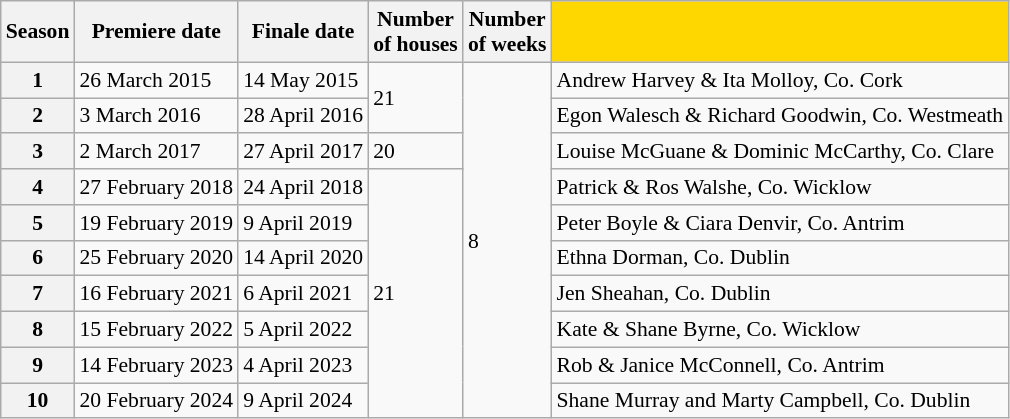<table class="wikitable" style="white-space:nowrap; font-size:90%;">
<tr>
<th rowspan="1">Season</th>
<th rowspan="1">Premiere date</th>
<th rowspan="1">Finale date</th>
<th rowspan="1">Number<br>of houses</th>
<th rowspan="1">Number<br>of weeks</th>
<th style="background:gold;"></th>
</tr>
<tr>
<th>1</th>
<td>26 March 2015</td>
<td>14 May 2015</td>
<td rowspan="2">21</td>
<td rowspan="10">8</td>
<td>Andrew Harvey & Ita Molloy, Co. Cork</td>
</tr>
<tr>
<th>2</th>
<td>3 March 2016</td>
<td>28 April 2016</td>
<td>Egon Walesch & Richard Goodwin, Co. Westmeath</td>
</tr>
<tr>
<th>3</th>
<td>2 March 2017</td>
<td>27 April 2017</td>
<td>20</td>
<td>Louise McGuane & Dominic McCarthy, Co. Clare</td>
</tr>
<tr>
<th>4</th>
<td>27 February 2018</td>
<td>24 April 2018</td>
<td rowspan="7">21</td>
<td>Patrick & Ros Walshe, Co. Wicklow</td>
</tr>
<tr>
<th>5</th>
<td>19 February 2019</td>
<td>9 April 2019</td>
<td>Peter Boyle & Ciara Denvir, Co. Antrim</td>
</tr>
<tr>
<th>6</th>
<td>25 February 2020</td>
<td>14 April 2020</td>
<td>Ethna Dorman, Co. Dublin</td>
</tr>
<tr>
<th>7</th>
<td>16 February 2021</td>
<td>6 April 2021</td>
<td>Jen Sheahan, Co. Dublin</td>
</tr>
<tr>
<th>8</th>
<td>15 February 2022</td>
<td>5 April 2022</td>
<td>Kate & Shane Byrne, Co. Wicklow</td>
</tr>
<tr>
<th>9</th>
<td>14 February 2023</td>
<td>4 April 2023</td>
<td>Rob & Janice McConnell, Co. Antrim</td>
</tr>
<tr>
<th>10</th>
<td>20 February 2024</td>
<td>9 April 2024</td>
<td>Shane Murray and Marty Campbell, Co. Dublin</td>
</tr>
</table>
